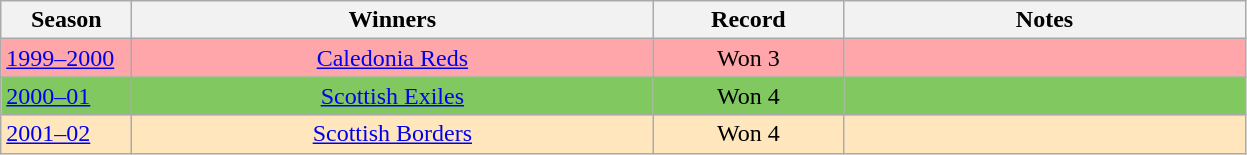<table class="wikitable" style="text-align: center;">
<tr>
<th width="80">Season</th>
<th width="340">Winners</th>
<th width="120">Record</th>
<th width="260">Notes</th>
</tr>
<tr bgcolor="#ffa6aa">
<td align="left"><a href='#'>1999–2000</a></td>
<td><a href='#'>Caledonia Reds</a></td>
<td>Won 3</td>
<td></td>
</tr>
<tr bgcolor="#82C860">
<td align="left"><a href='#'>2000–01</a></td>
<td><a href='#'>Scottish Exiles</a></td>
<td>Won 4</td>
<td></td>
</tr>
<tr bgcolor="#ffe6bd">
<td align="left"><a href='#'>2001–02</a></td>
<td><a href='#'>Scottish Borders</a></td>
<td>Won 4</td>
<td></td>
</tr>
</table>
